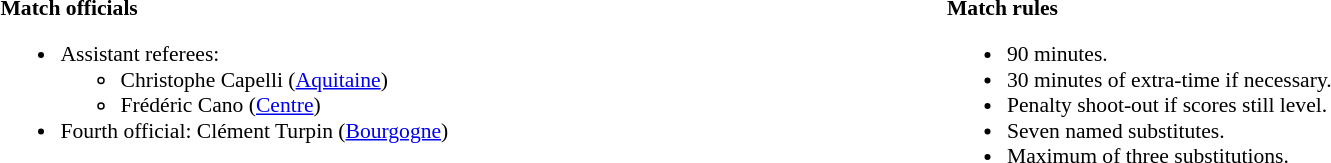<table style="width:100%; font-size:90%;">
<tr>
<td style="width:50%; vertical-align:top;"><br><strong>Match officials</strong><ul><li>Assistant referees:<ul><li>Christophe Capelli (<a href='#'>Aquitaine</a>)</li><li>Frédéric Cano (<a href='#'>Centre</a>)</li></ul></li><li>Fourth official: Clément Turpin (<a href='#'>Bourgogne</a>)</li></ul></td>
<td style="width:50%; vertical-align:top;"><br><strong>Match rules</strong><ul><li>90 minutes.</li><li>30 minutes of extra-time if necessary.</li><li>Penalty shoot-out if scores still level.</li><li>Seven named substitutes.</li><li>Maximum of three substitutions.</li></ul></td>
</tr>
</table>
